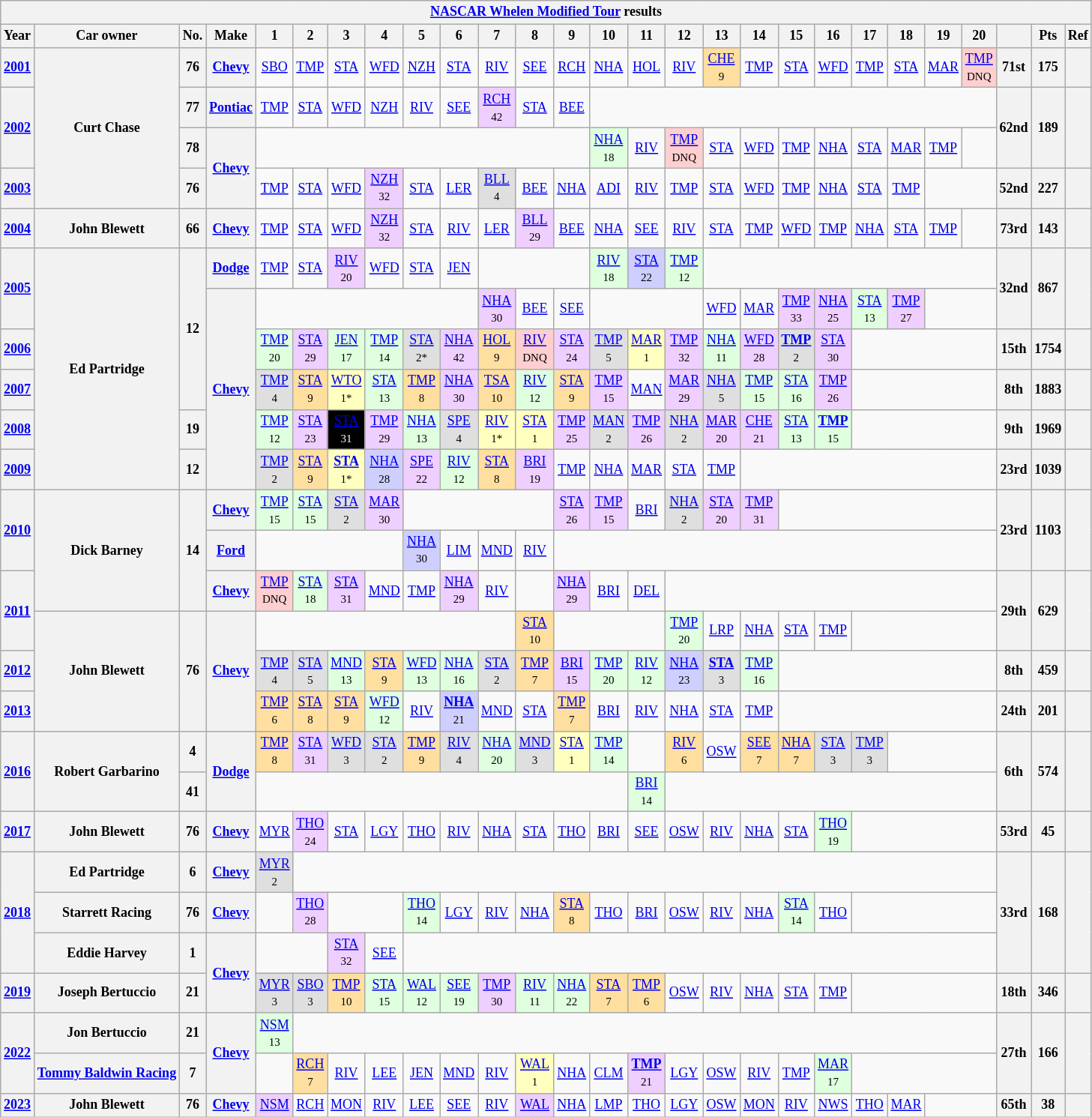<table class="wikitable" style="text-align:center; font-size:75%">
<tr>
<th colspan=38><a href='#'>NASCAR Whelen Modified Tour</a> results</th>
</tr>
<tr>
<th>Year</th>
<th>Car owner</th>
<th>No.</th>
<th>Make</th>
<th>1</th>
<th>2</th>
<th>3</th>
<th>4</th>
<th>5</th>
<th>6</th>
<th>7</th>
<th>8</th>
<th>9</th>
<th>10</th>
<th>11</th>
<th>12</th>
<th>13</th>
<th>14</th>
<th>15</th>
<th>16</th>
<th>17</th>
<th>18</th>
<th>19</th>
<th>20</th>
<th></th>
<th>Pts</th>
<th>Ref</th>
</tr>
<tr>
<th><a href='#'>2001</a></th>
<th rowspan=4>Curt Chase</th>
<th>76</th>
<th><a href='#'>Chevy</a></th>
<td><a href='#'>SBO</a></td>
<td><a href='#'>TMP</a></td>
<td><a href='#'>STA</a></td>
<td><a href='#'>WFD</a></td>
<td><a href='#'>NZH</a></td>
<td><a href='#'>STA</a></td>
<td><a href='#'>RIV</a></td>
<td><a href='#'>SEE</a></td>
<td><a href='#'>RCH</a></td>
<td><a href='#'>NHA</a></td>
<td><a href='#'>HOL</a></td>
<td><a href='#'>RIV</a></td>
<td style="background:#FFDF9F;"><a href='#'>CHE</a><br><small>9</small></td>
<td><a href='#'>TMP</a></td>
<td><a href='#'>STA</a></td>
<td><a href='#'>WFD</a></td>
<td><a href='#'>TMP</a></td>
<td><a href='#'>STA</a></td>
<td><a href='#'>MAR</a></td>
<td style="background:#FFCFCF;"><a href='#'>TMP</a><br><small>DNQ</small></td>
<th>71st</th>
<th>175</th>
<th></th>
</tr>
<tr>
<th rowspan=2><a href='#'>2002</a></th>
<th>77</th>
<th><a href='#'>Pontiac</a></th>
<td><a href='#'>TMP</a></td>
<td><a href='#'>STA</a></td>
<td><a href='#'>WFD</a></td>
<td><a href='#'>NZH</a></td>
<td><a href='#'>RIV</a></td>
<td><a href='#'>SEE</a></td>
<td style="background:#EFCFFF;"><a href='#'>RCH</a><br><small>42</small></td>
<td><a href='#'>STA</a></td>
<td><a href='#'>BEE</a></td>
<td colspan=11></td>
<th rowspan=2>62nd</th>
<th rowspan=2>189</th>
<th rowspan=2></th>
</tr>
<tr>
<th>78</th>
<th rowspan=2><a href='#'>Chevy</a></th>
<td colspan=9></td>
<td style="background:#DFFFDF;"><a href='#'>NHA</a><br><small>18</small></td>
<td><a href='#'>RIV</a></td>
<td style="background:#FFCFCF;"><a href='#'>TMP</a><br><small>DNQ</small></td>
<td><a href='#'>STA</a></td>
<td><a href='#'>WFD</a></td>
<td><a href='#'>TMP</a></td>
<td><a href='#'>NHA</a></td>
<td><a href='#'>STA</a></td>
<td><a href='#'>MAR</a></td>
<td><a href='#'>TMP</a></td>
<td></td>
</tr>
<tr>
<th><a href='#'>2003</a></th>
<th>76</th>
<td><a href='#'>TMP</a></td>
<td><a href='#'>STA</a></td>
<td><a href='#'>WFD</a></td>
<td style="background:#EFCFFF;"><a href='#'>NZH</a><br><small>32</small></td>
<td><a href='#'>STA</a></td>
<td><a href='#'>LER</a></td>
<td style="background:#DFDFDF;"><a href='#'>BLL</a><br><small>4</small></td>
<td><a href='#'>BEE</a></td>
<td><a href='#'>NHA</a></td>
<td><a href='#'>ADI</a></td>
<td><a href='#'>RIV</a></td>
<td><a href='#'>TMP</a></td>
<td><a href='#'>STA</a></td>
<td><a href='#'>WFD</a></td>
<td><a href='#'>TMP</a></td>
<td><a href='#'>NHA</a></td>
<td><a href='#'>STA</a></td>
<td><a href='#'>TMP</a></td>
<td colspan=2></td>
<th>52nd</th>
<th>227</th>
<th></th>
</tr>
<tr>
<th><a href='#'>2004</a></th>
<th>John Blewett</th>
<th>66</th>
<th><a href='#'>Chevy</a></th>
<td><a href='#'>TMP</a></td>
<td><a href='#'>STA</a></td>
<td><a href='#'>WFD</a></td>
<td style="background:#EFCFFF;"><a href='#'>NZH</a><br><small>32</small></td>
<td><a href='#'>STA</a></td>
<td><a href='#'>RIV</a></td>
<td><a href='#'>LER</a></td>
<td style="background:#EFCFFF;"><a href='#'>BLL</a><br><small>29</small></td>
<td><a href='#'>BEE</a></td>
<td><a href='#'>NHA</a></td>
<td><a href='#'>SEE</a></td>
<td><a href='#'>RIV</a></td>
<td><a href='#'>STA</a></td>
<td><a href='#'>TMP</a></td>
<td><a href='#'>WFD</a></td>
<td><a href='#'>TMP</a></td>
<td><a href='#'>NHA</a></td>
<td><a href='#'>STA</a></td>
<td><a href='#'>TMP</a></td>
<td></td>
<th>73rd</th>
<th>143</th>
<th></th>
</tr>
<tr>
<th rowspan=2><a href='#'>2005</a></th>
<th rowspan=6>Ed Partridge</th>
<th rowspan=4>12</th>
<th><a href='#'>Dodge</a></th>
<td><a href='#'>TMP</a></td>
<td><a href='#'>STA</a></td>
<td style="background:#EFCFFF;"><a href='#'>RIV</a><br><small>20</small></td>
<td><a href='#'>WFD</a></td>
<td><a href='#'>STA</a></td>
<td><a href='#'>JEN</a></td>
<td colspan=3></td>
<td style="background:#DFFFDF;"><a href='#'>RIV</a><br><small>18</small></td>
<td style="background:#CFCFFF;"><a href='#'>STA</a><br><small>22</small></td>
<td style="background:#DFFFDF;"><a href='#'>TMP</a><br><small>12</small></td>
<td colspan=8></td>
<th rowspan=2>32nd</th>
<th rowspan=2>867</th>
<th rowspan=2></th>
</tr>
<tr>
<th rowspan=5><a href='#'>Chevy</a></th>
<td colspan=6></td>
<td style="background:#EFCFFF;"><a href='#'>NHA</a><br><small>30</small></td>
<td><a href='#'>BEE</a></td>
<td><a href='#'>SEE</a></td>
<td colspan=3></td>
<td><a href='#'>WFD</a></td>
<td><a href='#'>MAR</a></td>
<td style="background:#EFCFFF;"><a href='#'>TMP</a><br><small>33</small></td>
<td style="background:#EFCFFF;"><a href='#'>NHA</a><br><small>25</small></td>
<td style="background:#DFFFDF;"><a href='#'>STA</a><br><small>13</small></td>
<td style="background:#EFCFFF;"><a href='#'>TMP</a><br><small>27</small></td>
<td colspan=2></td>
</tr>
<tr>
<th><a href='#'>2006</a></th>
<td style="background:#DFFFDF;"><a href='#'>TMP</a><br><small>20</small></td>
<td style="background:#EFCFFF;"><a href='#'>STA</a><br><small>29</small></td>
<td style="background:#DFFFDF;"><a href='#'>JEN</a><br><small>17</small></td>
<td style="background:#DFFFDF;"><a href='#'>TMP</a><br><small>14</small></td>
<td style="background:#DFDFDF;"><a href='#'>STA</a><br><small>2*</small></td>
<td style="background:#EFCFFF;"><a href='#'>NHA</a><br><small>42</small></td>
<td style="background:#FFDF9F;"><a href='#'>HOL</a><br><small>9</small></td>
<td style="background:#FFCFCF;"><a href='#'>RIV</a><br><small>DNQ</small></td>
<td style="background:#EFCFFF;"><a href='#'>STA</a><br><small>24</small></td>
<td style="background:#DFDFDF;"><a href='#'>TMP</a><br><small>5</small></td>
<td style="background:#FFFFBF;"><a href='#'>MAR</a><br><small>1</small></td>
<td style="background:#EFCFFF;"><a href='#'>TMP</a><br><small>32</small></td>
<td style="background:#DFFFDF;"><a href='#'>NHA</a><br><small>11</small></td>
<td style="background:#EFCFFF;"><a href='#'>WFD</a><br><small>28</small></td>
<td style="background:#DFDFDF;"><strong><a href='#'>TMP</a></strong><br><small>2</small></td>
<td style="background:#EFCFFF;"><a href='#'>STA</a><br><small>30</small></td>
<td colspan=4></td>
<th>15th</th>
<th>1754</th>
<th></th>
</tr>
<tr>
<th><a href='#'>2007</a></th>
<td style="background:#DFDFDF;"><a href='#'>TMP</a><br><small>4</small></td>
<td style="background:#FFDF9F;"><a href='#'>STA</a><br><small>9</small></td>
<td style="background:#FFFFBF;"><a href='#'>WTO</a><br><small>1*</small></td>
<td style="background:#DFFFDF;"><a href='#'>STA</a><br><small>13</small></td>
<td style="background:#FFDF9F;"><a href='#'>TMP</a><br><small>8</small></td>
<td style="background:#EFCFFF;"><a href='#'>NHA</a><br><small>30</small></td>
<td style="background:#FFDF9F;"><a href='#'>TSA</a><br><small>10</small></td>
<td style="background:#DFFFDF;"><a href='#'>RIV</a><br><small>12</small></td>
<td style="background:#FFDF9F;"><a href='#'>STA</a><br><small>9</small></td>
<td style="background:#EFCFFF;"><a href='#'>TMP</a><br><small>15</small></td>
<td><a href='#'>MAN</a></td>
<td style="background:#EFCFFF;"><a href='#'>MAR</a><br><small>29</small></td>
<td style="background:#DFDFDF;"><a href='#'>NHA</a><br><small>5</small></td>
<td style="background:#DFFFDF;"><a href='#'>TMP</a><br><small>15</small></td>
<td style="background:#DFFFDF;"><a href='#'>STA</a><br><small>16</small></td>
<td style="background:#EFCFFF;"><a href='#'>TMP</a><br><small>26</small></td>
<td colspan=4></td>
<th>8th</th>
<th>1883</th>
<th></th>
</tr>
<tr>
<th><a href='#'>2008</a></th>
<th>19</th>
<td style="background:#DFFFDF;"><a href='#'>TMP</a><br><small>12</small></td>
<td style="background:#EFCFFF;"><a href='#'>STA</a><br><small>23</small></td>
<td style="background-color:#000000;color:white;"><a href='#'><span>STA</span></a><br><small>31</small></td>
<td style="background:#EFCFFF;"><a href='#'>TMP</a><br><small>29</small></td>
<td style="background:#DFFFDF;"><a href='#'>NHA</a><br><small>13</small></td>
<td style="background:#DFDFDF;"><a href='#'>SPE</a><br><small>4</small></td>
<td style="background:#FFFFBF;"><a href='#'>RIV</a><br><small>1*</small></td>
<td style="background:#FFFFBF;"><a href='#'>STA</a><br><small>1</small></td>
<td style="background:#EFCFFF;"><a href='#'>TMP</a><br><small>25</small></td>
<td style="background:#DFDFDF;"><a href='#'>MAN</a><br><small>2</small></td>
<td style="background:#EFCFFF;"><a href='#'>TMP</a><br><small>26</small></td>
<td style="background:#DFDFDF;"><a href='#'>NHA</a><br><small>2</small></td>
<td style="background:#EFCFFF;"><a href='#'>MAR</a><br><small>20</small></td>
<td style="background:#EFCFFF;"><a href='#'>CHE</a><br><small>21</small></td>
<td style="background:#DFFFDF;"><a href='#'>STA</a><br><small>13</small></td>
<td style="background:#DFFFDF;"><strong><a href='#'>TMP</a></strong><br><small>15</small></td>
<td colspan=4></td>
<th>9th</th>
<th>1969</th>
<th></th>
</tr>
<tr>
<th><a href='#'>2009</a></th>
<th>12</th>
<td style="background:#DFDFDF;"><a href='#'>TMP</a><br><small>2</small></td>
<td style="background:#FFDF9F;"><a href='#'>STA</a><br><small>9</small></td>
<td style="background:#FFFFBF;"><strong><a href='#'>STA</a></strong><br><small>1*</small></td>
<td style="background:#CFCFFF;"><a href='#'>NHA</a><br><small>28</small></td>
<td style="background:#EFCFFF;"><a href='#'>SPE</a><br><small>22</small></td>
<td style="background:#DFFFDF;"><a href='#'>RIV</a><br><small>12</small></td>
<td style="background:#FFDF9F;"><a href='#'>STA</a><br><small>8</small></td>
<td style="background:#EFCFFF;"><a href='#'>BRI</a><br><small>19</small></td>
<td><a href='#'>TMP</a></td>
<td><a href='#'>NHA</a></td>
<td><a href='#'>MAR</a></td>
<td><a href='#'>STA</a></td>
<td><a href='#'>TMP</a></td>
<td colspan=7></td>
<th>23rd</th>
<th>1039</th>
<th></th>
</tr>
<tr>
<th rowspan=2><a href='#'>2010</a></th>
<th rowspan=3>Dick Barney</th>
<th rowspan=3>14</th>
<th><a href='#'>Chevy</a></th>
<td style="background:#DFFFDF;"><a href='#'>TMP</a><br><small>15</small></td>
<td style="background:#DFFFDF;"><a href='#'>STA</a><br><small>15</small></td>
<td style="background:#DFDFDF;"><a href='#'>STA</a><br><small>2</small></td>
<td style="background:#EFCFFF;"><a href='#'>MAR</a><br><small>30</small></td>
<td colspan=4></td>
<td style="background:#EFCFFF;"><a href='#'>STA</a><br><small>26</small></td>
<td style="background:#EFCFFF;"><a href='#'>TMP</a><br><small>15</small></td>
<td><a href='#'>BRI</a></td>
<td style="background:#DFDFDF;"><a href='#'>NHA</a><br><small>2</small></td>
<td style="background:#EFCFFF;"><a href='#'>STA</a><br><small>20</small></td>
<td style="background:#EFCFFF;"><a href='#'>TMP</a><br><small>31</small></td>
<td colspan=6></td>
<th rowspan=2>23rd</th>
<th rowspan=2>1103</th>
<th rowspan=2></th>
</tr>
<tr>
<th><a href='#'>Ford</a></th>
<td colspan=4></td>
<td style="background:#CFCFFF;"><a href='#'>NHA</a><br><small>30</small></td>
<td><a href='#'>LIM</a></td>
<td><a href='#'>MND</a></td>
<td><a href='#'>RIV</a></td>
<td colspan=12></td>
</tr>
<tr>
<th rowspan=2><a href='#'>2011</a></th>
<th><a href='#'>Chevy</a></th>
<td style="background:#FFCFCF;"><a href='#'>TMP</a><br><small>DNQ</small></td>
<td style="background:#DFFFDF;"><a href='#'>STA</a><br><small>18</small></td>
<td style="background:#EFCFFF;"><a href='#'>STA</a><br><small>31</small></td>
<td><a href='#'>MND</a></td>
<td><a href='#'>TMP</a></td>
<td style="background:#EFCFFF;"><a href='#'>NHA</a><br><small>29</small></td>
<td><a href='#'>RIV</a></td>
<td></td>
<td style="background:#EFCFFF;"><a href='#'>NHA</a><br><small>29</small></td>
<td><a href='#'>BRI</a></td>
<td><a href='#'>DEL</a></td>
<td colspan=9></td>
<th rowspan=2>29th</th>
<th rowspan=2>629</th>
<th rowspan=2></th>
</tr>
<tr>
<th rowspan=3>John Blewett</th>
<th rowspan=3>76</th>
<th rowspan=3><a href='#'>Chevy</a></th>
<td colspan=7></td>
<td style="background:#FFDF9F;"><a href='#'>STA</a><br><small>10</small></td>
<td colspan=3></td>
<td style="background:#DFFFDF;"><a href='#'>TMP</a><br><small>20</small></td>
<td><a href='#'>LRP</a></td>
<td><a href='#'>NHA</a></td>
<td><a href='#'>STA</a></td>
<td><a href='#'>TMP</a></td>
<td colspan=4></td>
</tr>
<tr>
<th><a href='#'>2012</a></th>
<td style="background:#DFDFDF;"><a href='#'>TMP</a><br><small>4</small></td>
<td style="background:#DFDFDF;"><a href='#'>STA</a><br><small>5</small></td>
<td style="background:#DFFFDF;"><a href='#'>MND</a><br><small>13</small></td>
<td style="background:#FFDF9F;"><a href='#'>STA</a><br><small>9</small></td>
<td style="background:#DFFFDF;"><a href='#'>WFD</a><br><small>13</small></td>
<td style="background:#DFFFDF;"><a href='#'>NHA</a><br><small>16</small></td>
<td style="background:#DFDFDF;"><a href='#'>STA</a><br><small>2</small></td>
<td style="background:#FFDF9F;"><a href='#'>TMP</a><br><small>7</small></td>
<td style="background:#EFCFFF;"><a href='#'>BRI</a><br><small>15</small></td>
<td style="background:#DFFFDF;"><a href='#'>TMP</a><br><small>20</small></td>
<td style="background:#DFFFDF;"><a href='#'>RIV</a><br><small>12</small></td>
<td style="background:#CFCFFF;"><a href='#'>NHA</a><br><small>23</small></td>
<td style="background:#DFDFDF;"><strong><a href='#'>STA</a></strong><br><small>3</small></td>
<td style="background:#DFFFDF;"><a href='#'>TMP</a><br><small>16</small></td>
<td colspan=6></td>
<th>8th</th>
<th>459</th>
<th></th>
</tr>
<tr>
<th><a href='#'>2013</a></th>
<td style="background:#FFDF9F;"><a href='#'>TMP</a><br><small>6</small></td>
<td style="background:#FFDF9F;"><a href='#'>STA</a><br><small>8</small></td>
<td style="background:#FFDF9F;"><a href='#'>STA</a><br><small>9</small></td>
<td style="background:#DFFFDF;"><a href='#'>WFD</a><br><small>12</small></td>
<td><a href='#'>RIV</a></td>
<td style="background:#CFCFFF;"><strong><a href='#'>NHA</a></strong><br><small>21</small></td>
<td><a href='#'>MND</a></td>
<td><a href='#'>STA</a></td>
<td style="background:#FFDF9F;"><a href='#'>TMP</a><br><small>7</small></td>
<td><a href='#'>BRI</a></td>
<td><a href='#'>RIV</a></td>
<td><a href='#'>NHA</a></td>
<td><a href='#'>STA</a></td>
<td><a href='#'>TMP</a></td>
<td colspan=6></td>
<th>24th</th>
<th>201</th>
<th></th>
</tr>
<tr>
<th rowspan=2><a href='#'>2016</a></th>
<th rowspan=2>Robert Garbarino</th>
<th>4</th>
<th rowspan=2><a href='#'>Dodge</a></th>
<td style="background:#FFDF9F;"><a href='#'>TMP</a><br><small>8</small></td>
<td style="background:#EFCFFF;"><a href='#'>STA</a><br><small>31</small></td>
<td style="background:#DFDFDF;"><a href='#'>WFD</a><br><small>3</small></td>
<td style="background:#DFDFDF;"><a href='#'>STA</a><br><small>2</small></td>
<td style="background:#FFDF9F;"><a href='#'>TMP</a><br><small>9</small></td>
<td style="background:#DFDFDF;"><a href='#'>RIV</a><br><small>4</small></td>
<td style="background:#DFFFDF;"><a href='#'>NHA</a><br><small>20</small></td>
<td style="background:#DFDFDF;"><a href='#'>MND</a><br><small>3</small></td>
<td style="background:#FFFFBF;"><a href='#'>STA</a><br><small>1</small></td>
<td style="background:#DFFFDF;"><a href='#'>TMP</a><br><small>14</small></td>
<td></td>
<td style="background:#FFDF9F;"><a href='#'>RIV</a><br><small>6</small></td>
<td><a href='#'>OSW</a></td>
<td style="background:#FFDF9F;"><a href='#'>SEE</a><br><small>7</small></td>
<td style="background:#FFDF9F;"><a href='#'>NHA</a><br><small>7</small></td>
<td style="background:#DFDFDF;"><a href='#'>STA</a><br><small>3</small></td>
<td style="background:#DFDFDF;"><a href='#'>TMP</a><br><small>3</small></td>
<td colspan=3></td>
<th rowspan=2>6th</th>
<th rowspan=2>574</th>
<th rowspan=2></th>
</tr>
<tr>
<th>41</th>
<td colspan=10></td>
<td style="background:#DFFFDF;"><a href='#'>BRI</a><br><small>14</small></td>
<td colspan=9></td>
</tr>
<tr>
<th><a href='#'>2017</a></th>
<th>John Blewett</th>
<th>76</th>
<th><a href='#'>Chevy</a></th>
<td><a href='#'>MYR</a></td>
<td style="background:#EFCFFF;"><a href='#'>THO</a><br><small>24</small></td>
<td><a href='#'>STA</a></td>
<td><a href='#'>LGY</a></td>
<td><a href='#'>THO</a></td>
<td><a href='#'>RIV</a></td>
<td><a href='#'>NHA</a></td>
<td><a href='#'>STA</a></td>
<td><a href='#'>THO</a></td>
<td><a href='#'>BRI</a></td>
<td><a href='#'>SEE</a></td>
<td><a href='#'>OSW</a></td>
<td><a href='#'>RIV</a></td>
<td><a href='#'>NHA</a></td>
<td><a href='#'>STA</a></td>
<td style="background:#DFFFDF;"><a href='#'>THO</a><br><small>19</small></td>
<td colspan=4></td>
<th>53rd</th>
<th>45</th>
<th></th>
</tr>
<tr>
<th rowspan=3><a href='#'>2018</a></th>
<th>Ed Partridge</th>
<th>6</th>
<th><a href='#'>Chevy</a></th>
<td style="background:#DFDFDF;"><a href='#'>MYR</a><br><small>2</small></td>
<td colspan=19></td>
<th rowspan=3>33rd</th>
<th rowspan=3>168</th>
<th rowspan=3></th>
</tr>
<tr>
<th>Starrett Racing</th>
<th>76</th>
<th><a href='#'>Chevy</a></th>
<td></td>
<td style="background:#EFCFFF;"><a href='#'>THO</a><br><small>28</small></td>
<td colspan=2></td>
<td style="background:#DFFFDF;"><a href='#'>THO</a><br><small>14</small></td>
<td><a href='#'>LGY</a></td>
<td><a href='#'>RIV</a></td>
<td><a href='#'>NHA</a></td>
<td style="background:#FFDF9F;"><a href='#'>STA</a><br><small>8</small></td>
<td><a href='#'>THO</a></td>
<td><a href='#'>BRI</a></td>
<td><a href='#'>OSW</a></td>
<td><a href='#'>RIV</a></td>
<td><a href='#'>NHA</a></td>
<td style="background:#DFFFDF;"><a href='#'>STA</a><br><small>14</small></td>
<td><a href='#'>THO</a></td>
<td colspan=4></td>
</tr>
<tr>
<th>Eddie Harvey</th>
<th>1</th>
<th rowspan=2><a href='#'>Chevy</a></th>
<td colspan=2></td>
<td style="background:#EFCFFF;"><a href='#'>STA</a><br><small>32</small></td>
<td><a href='#'>SEE</a></td>
<td colspan=16></td>
</tr>
<tr>
<th><a href='#'>2019</a></th>
<th>Joseph Bertuccio</th>
<th>21</th>
<td style="background:#DFDFDF;"><a href='#'>MYR</a><br><small>3</small></td>
<td style="background:#DFDFDF;"><a href='#'>SBO</a><br><small>3</small></td>
<td style="background:#FFDF9F;"><a href='#'>TMP</a><br><small>10</small></td>
<td style="background:#DFFFDF;"><a href='#'>STA</a><br><small>15</small></td>
<td style="background:#DFFFDF;"><a href='#'>WAL</a><br><small>12</small></td>
<td style="background:#DFFFDF;"><a href='#'>SEE</a><br><small>19</small></td>
<td style="background:#EFCFFF;"><a href='#'>TMP</a><br><small>30</small></td>
<td style="background:#DFFFDF;"><a href='#'>RIV</a><br><small>11</small></td>
<td style="background:#DFFFDF;"><a href='#'>NHA</a><br><small>22</small></td>
<td style="background:#FFDF9F;"><a href='#'>STA</a><br><small>7</small></td>
<td style="background:#FFDF9F;"><a href='#'>TMP</a><br><small>6</small></td>
<td><a href='#'>OSW</a></td>
<td><a href='#'>RIV</a></td>
<td><a href='#'>NHA</a></td>
<td><a href='#'>STA</a></td>
<td><a href='#'>TMP</a></td>
<td colspan=4></td>
<th>18th</th>
<th>346</th>
<th></th>
</tr>
<tr>
<th rowspan=2><a href='#'>2022</a></th>
<th>Jon Bertuccio</th>
<th>21</th>
<th rowspan=2><a href='#'>Chevy</a></th>
<td style="background:#DFFFDF;"><a href='#'>NSM</a><br><small>13</small></td>
<td colspan=19></td>
<th rowspan=2>27th</th>
<th rowspan=2>166</th>
<th rowspan=2></th>
</tr>
<tr>
<th><a href='#'>Tommy Baldwin Racing</a></th>
<th>7</th>
<td></td>
<td style="background:#FFDF9F;"><a href='#'>RCH</a><br><small>7</small></td>
<td><a href='#'>RIV</a></td>
<td><a href='#'>LEE</a></td>
<td><a href='#'>JEN</a></td>
<td style="background:#;"><a href='#'>MND</a><br><small></small></td>
<td><a href='#'>RIV</a></td>
<td style="background:#FFFFBF;"><a href='#'>WAL</a><br><small>1</small></td>
<td><a href='#'>NHA</a></td>
<td><a href='#'>CLM</a></td>
<td style="background:#EFCFFF;"><strong><a href='#'>TMP</a></strong><br><small>21</small></td>
<td><a href='#'>LGY</a></td>
<td><a href='#'>OSW</a></td>
<td><a href='#'>RIV</a></td>
<td><a href='#'>TMP</a></td>
<td style="background:#DFFFDF;"><a href='#'>MAR</a><br><small>17</small></td>
<td colspan=4></td>
</tr>
<tr>
<th><a href='#'>2023</a></th>
<th>John Blewett</th>
<th>76</th>
<th><a href='#'>Chevy</a></th>
<td style="background:#EFCFFF;"><a href='#'>NSM</a><br></td>
<td><a href='#'>RCH</a></td>
<td><a href='#'>MON</a></td>
<td><a href='#'>RIV</a></td>
<td><a href='#'>LEE</a></td>
<td><a href='#'>SEE</a></td>
<td><a href='#'>RIV</a></td>
<td style="background:#EFCFFF;"><a href='#'>WAL</a><br></td>
<td><a href='#'>NHA</a></td>
<td><a href='#'>LMP</a></td>
<td><a href='#'>THO</a></td>
<td><a href='#'>LGY</a></td>
<td><a href='#'>OSW</a></td>
<td><a href='#'>MON</a></td>
<td><a href='#'>RIV</a></td>
<td><a href='#'>NWS</a></td>
<td><a href='#'>THO</a></td>
<td><a href='#'>MAR</a></td>
<td colspan=2></td>
<th>65th</th>
<th>38</th>
<th></th>
</tr>
</table>
